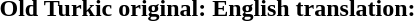<table>
<tr valign="bottom">
<td><br><strong>Old Turkic original:</strong></td>
<td><br><strong>English translation:</strong></td>
</tr>
</table>
